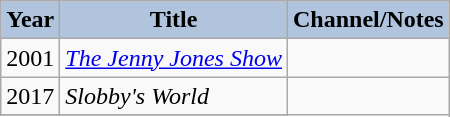<table class="wikitable">
<tr>
<th style="background:#B0C4DE;">Year</th>
<th style="background:#B0C4DE;">Title</th>
<th style="background:#B0C4DE;">Channel/Notes</th>
</tr>
<tr>
<td>2001</td>
<td><em><a href='#'>The Jenny Jones Show</a></em></td>
<td></td>
</tr>
<tr>
<td>2017</td>
<td><em>Slobby's World</em></td>
</tr>
<tr>
</tr>
</table>
